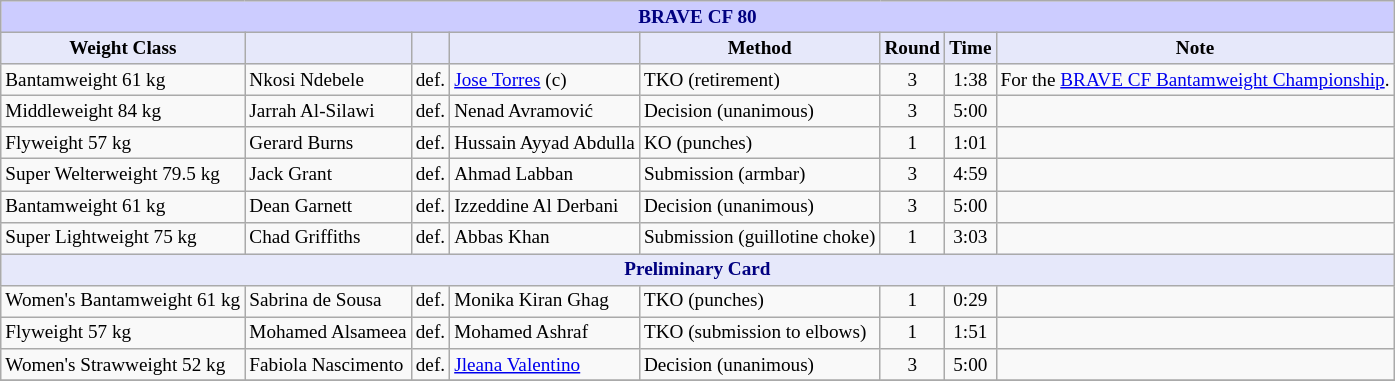<table class="wikitable" style="font-size: 80%;">
<tr>
<th colspan="8" style="background-color: #ccf; color: #000080; text-align: center;"><strong>BRAVE CF 80</strong></th>
</tr>
<tr>
<th colspan="1" style="background-color: #E6E8FA; color: #000000; text-align: center;">Weight Class</th>
<th colspan="1" style="background-color: #E6E8FA; color: #000000; text-align: center;"></th>
<th colspan="1" style="background-color: #E6E8FA; color: #000000; text-align: center;"></th>
<th colspan="1" style="background-color: #E6E8FA; color: #000000; text-align: center;"></th>
<th colspan="1" style="background-color: #E6E8FA; color: #000000; text-align: center;">Method</th>
<th colspan="1" style="background-color: #E6E8FA; color: #000000; text-align: center;">Round</th>
<th colspan="1" style="background-color: #E6E8FA; color: #000000; text-align: center;">Time</th>
<th colspan="1" style="background-color: #E6E8FA; color: #000000; text-align: center;">Note</th>
</tr>
<tr>
<td>Bantamweight 61 kg</td>
<td> Nkosi Ndebele</td>
<td>def.</td>
<td> <a href='#'>Jose Torres</a> (c)</td>
<td>TKO (retirement)</td>
<td align=center>3</td>
<td align=center>1:38</td>
<td>For the <a href='#'>BRAVE CF Bantamweight Championship</a>.</td>
</tr>
<tr>
<td>Middleweight 84 kg</td>
<td> Jarrah Al-Silawi</td>
<td>def.</td>
<td> Nenad Avramović</td>
<td>Decision (unanimous)</td>
<td align=center>3</td>
<td align=center>5:00</td>
<td></td>
</tr>
<tr>
<td>Flyweight 57 kg</td>
<td> Gerard Burns</td>
<td>def.</td>
<td> Hussain Ayyad Abdulla</td>
<td>KO (punches)</td>
<td align=center>1</td>
<td align=center>1:01</td>
<td></td>
</tr>
<tr>
<td>Super Welterweight 79.5 kg</td>
<td> Jack Grant</td>
<td>def.</td>
<td> Ahmad Labban</td>
<td>Submission (armbar)</td>
<td align=center>3</td>
<td align=center>4:59</td>
<td></td>
</tr>
<tr>
<td>Bantamweight 61 kg</td>
<td> Dean Garnett</td>
<td>def.</td>
<td> Izzeddine Al Derbani</td>
<td>Decision (unanimous)</td>
<td align=center>3</td>
<td align=center>5:00</td>
<td></td>
</tr>
<tr>
<td>Super Lightweight 75 kg</td>
<td> Chad Griffiths</td>
<td>def.</td>
<td> Abbas Khan</td>
<td>Submission (guillotine choke)</td>
<td align=center>1</td>
<td align=center>3:03</td>
<td></td>
</tr>
<tr>
<th colspan="8" style="background-color: #E6E8FA; color: #000080; text-align: center;"><strong>Preliminary Card</strong></th>
</tr>
<tr>
<td>Women's Bantamweight 61 kg</td>
<td> Sabrina de Sousa</td>
<td>def.</td>
<td> Monika Kiran Ghag</td>
<td>TKO (punches)</td>
<td align=center>1</td>
<td align=center>0:29</td>
<td></td>
</tr>
<tr>
<td>Flyweight 57 kg</td>
<td> Mohamed Alsameea</td>
<td>def.</td>
<td> Mohamed Ashraf</td>
<td>TKO (submission to elbows)</td>
<td align=center>1</td>
<td align=center>1:51</td>
<td></td>
</tr>
<tr>
<td>Women's Strawweight 52 kg</td>
<td> Fabiola Nascimento</td>
<td>def.</td>
<td> <a href='#'>Jleana Valentino</a></td>
<td>Decision (unanimous)</td>
<td align=center>3</td>
<td align=center>5:00</td>
<td></td>
</tr>
<tr>
</tr>
</table>
